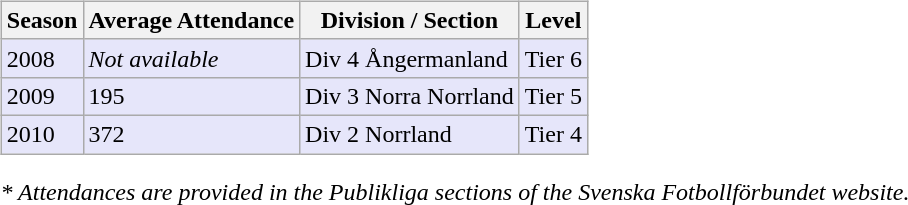<table>
<tr>
<td valign="top" width=0%><br><table class="wikitable">
<tr style="background:#f0f6fa;">
<th><strong>Season</strong></th>
<th><strong>Average Attendance</strong></th>
<th><strong>Division / Section</strong></th>
<th><strong>Level</strong></th>
</tr>
<tr>
<td style="background:#E6E6FA;">2008</td>
<td style="background:#E6E6FA;"><em>Not available</em></td>
<td style="background:#E6E6FA;">Div 4 Ångermanland</td>
<td style="background:#E6E6FA;">Tier 6</td>
</tr>
<tr>
<td style="background:#E6E6FA;">2009</td>
<td style="background:#E6E6FA;">195</td>
<td style="background:#E6E6FA;">Div 3 Norra Norrland</td>
<td style="background:#E6E6FA;">Tier 5</td>
</tr>
<tr>
<td style="background:#E6E6FA;">2010</td>
<td style="background:#E6E6FA;">372</td>
<td style="background:#E6E6FA;">Div 2 Norrland</td>
<td style="background:#E6E6FA;">Tier 4</td>
</tr>
</table>
<em>* Attendances are provided in the Publikliga sections of the Svenska Fotbollförbundet website.</em></td>
</tr>
</table>
